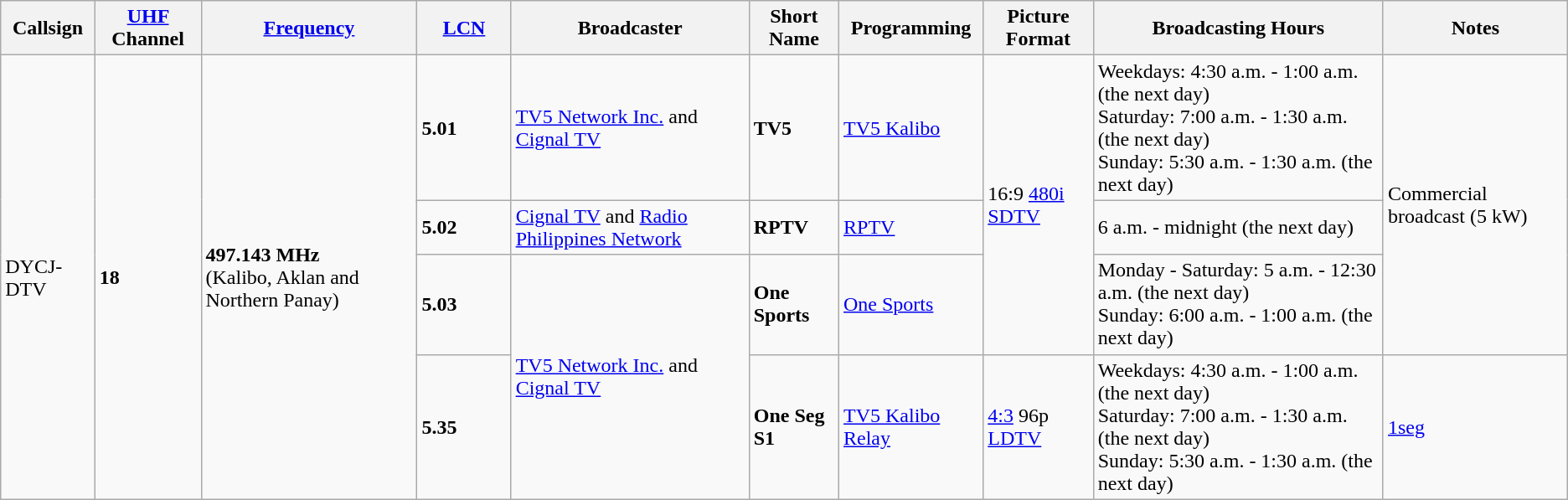<table class="wikitable sortable">
<tr>
<th>Callsign</th>
<th><a href='#'>UHF</a> Channel</th>
<th><a href='#'>Frequency</a></th>
<th width="6%"><a href='#'>LCN</a></th>
<th>Broadcaster</th>
<th>Short Name</th>
<th>Programming</th>
<th>Picture Format</th>
<th>Broadcasting Hours</th>
<th>Notes</th>
</tr>
<tr>
<td rowspan="4">DYCJ-DTV</td>
<td rowspan="4"><strong>18</strong></td>
<td rowspan="4"><strong>497.143 MHz</strong><br>(Kalibo, Aklan and Northern Panay)</td>
<td><strong>5.01</strong></td>
<td rowspan="1"><a href='#'>TV5 Network Inc.</a> and <a href='#'>Cignal TV</a></td>
<td><strong>TV5</strong></td>
<td><a href='#'>TV5 Kalibo</a></td>
<td rowspan="3">16:9 <a href='#'>480i</a> <a href='#'>SDTV</a></td>
<td>Weekdays:  4:30 a.m. - 1:00 a.m. (the next day) <br> Saturday: 7:00 a.m. - 1:30 a.m. (the next day) <br> Sunday: 5:30 a.m. - 1:30 a.m. (the next day)</td>
<td rowspan="3">Commercial broadcast (5 kW)</td>
</tr>
<tr>
<td><strong>5.02</strong></td>
<td><a href='#'>Cignal TV</a> and <a href='#'>Radio Philippines Network</a></td>
<td><strong>RPTV</strong></td>
<td><a href='#'>RPTV</a></td>
<td>6 a.m. - midnight (the next day)</td>
</tr>
<tr>
<td><strong>5.03</strong></td>
<td rowspan="2"><a href='#'>TV5 Network Inc.</a> and <a href='#'>Cignal TV</a></td>
<td><strong>One Sports</strong></td>
<td><a href='#'>One Sports</a></td>
<td>Monday - Saturday: 5 a.m. - 12:30 a.m. (the next day) <br> Sunday: 6:00 a.m. - 1:00 a.m. (the next day)</td>
</tr>
<tr>
<td><strong>5.35</strong></td>
<td><strong>One Seg S1</strong></td>
<td><a href='#'>TV5 Kalibo Relay</a></td>
<td><a href='#'>4:3</a> 96p <a href='#'>LDTV</a></td>
<td>Weekdays:  4:30 a.m. - 1:00 a.m. (the next day) <br> Saturday: 7:00 a.m. - 1:30 a.m. (the next day) <br> Sunday: 5:30 a.m. - 1:30 a.m. (the next day)</td>
<td><a href='#'>1seg</a></td>
</tr>
</table>
